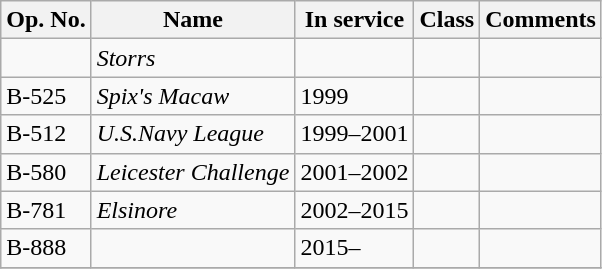<table class="wikitable">
<tr>
<th>Op. No.</th>
<th>Name</th>
<th>In service</th>
<th>Class</th>
<th>Comments</th>
</tr>
<tr>
<td></td>
<td><em>Storrs</em></td>
<td></td>
<td></td>
<td></td>
</tr>
<tr>
<td>B-525</td>
<td><em>Spix's Macaw</em></td>
<td>1999</td>
<td></td>
<td></td>
</tr>
<tr>
<td>B-512</td>
<td><em>U.S.Navy League</em></td>
<td>1999–2001</td>
<td></td>
<td></td>
</tr>
<tr>
<td>B-580</td>
<td><em>Leicester Challenge</em></td>
<td>2001–2002</td>
<td></td>
<td></td>
</tr>
<tr>
<td>B-781</td>
<td><em>Elsinore</em></td>
<td>2002–2015</td>
<td></td>
<td></td>
</tr>
<tr>
<td>B-888</td>
<td></td>
<td>2015–</td>
<td></td>
<td></td>
</tr>
<tr>
</tr>
</table>
